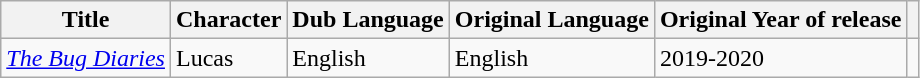<table class="wikitable">
<tr>
<th>Title</th>
<th>Character</th>
<th>Dub Language</th>
<th>Original Language</th>
<th>Original Year of release</th>
<th scope="col" class="unsortable"></th>
</tr>
<tr>
<td><em><a href='#'>The Bug Diaries </a></em></td>
<td>Lucas</td>
<td>English</td>
<td>English</td>
<td>2019-2020</td>
<td></td>
</tr>
</table>
